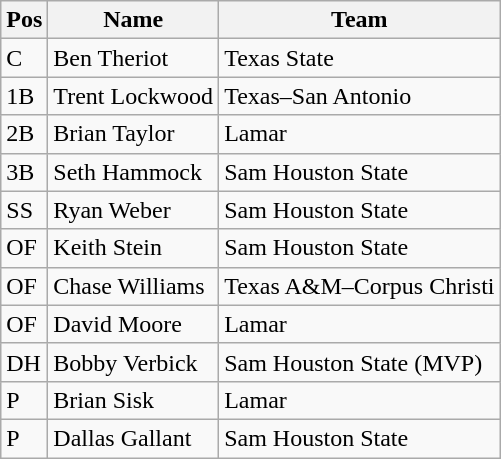<table class=wikitable>
<tr>
<th>Pos</th>
<th>Name</th>
<th>Team</th>
</tr>
<tr>
<td>C</td>
<td>Ben Theriot</td>
<td>Texas State</td>
</tr>
<tr>
<td>1B</td>
<td>Trent Lockwood</td>
<td>Texas–San Antonio</td>
</tr>
<tr>
<td>2B</td>
<td>Brian Taylor</td>
<td>Lamar</td>
</tr>
<tr>
<td>3B</td>
<td>Seth Hammock</td>
<td>Sam Houston State</td>
</tr>
<tr>
<td>SS</td>
<td>Ryan Weber</td>
<td>Sam Houston State</td>
</tr>
<tr>
<td>OF</td>
<td>Keith Stein</td>
<td>Sam Houston State</td>
</tr>
<tr>
<td>OF</td>
<td>Chase Williams</td>
<td>Texas A&M–Corpus Christi</td>
</tr>
<tr>
<td>OF</td>
<td>David Moore</td>
<td>Lamar</td>
</tr>
<tr>
<td>DH</td>
<td>Bobby Verbick</td>
<td>Sam Houston State (MVP)</td>
</tr>
<tr>
<td>P</td>
<td>Brian Sisk</td>
<td>Lamar</td>
</tr>
<tr>
<td>P</td>
<td>Dallas Gallant</td>
<td>Sam Houston State</td>
</tr>
</table>
